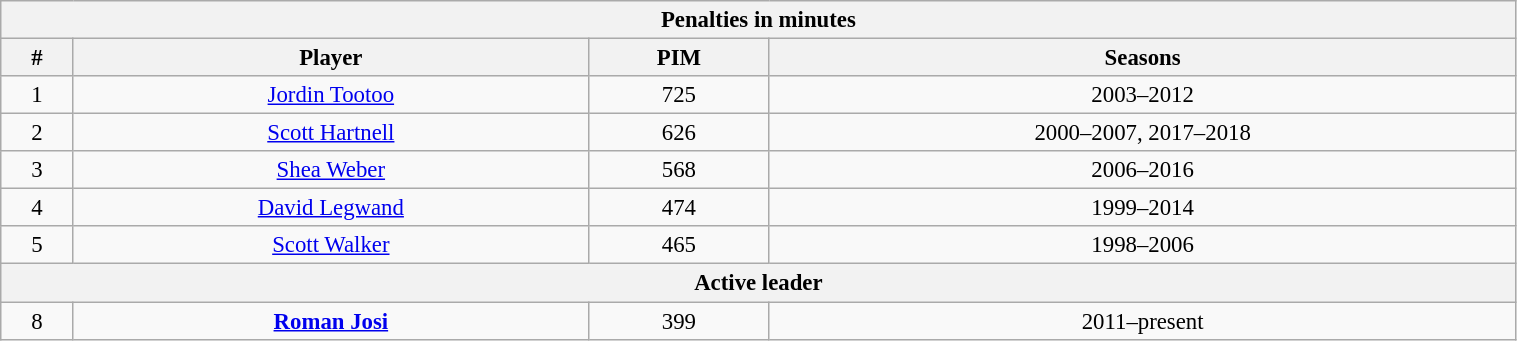<table class="wikitable" style="text-align: center; font-size: 95%" width="80%">
<tr>
<th colspan="4">Penalties in minutes</th>
</tr>
<tr>
<th>#</th>
<th>Player</th>
<th>PIM</th>
<th>Seasons</th>
</tr>
<tr>
<td>1</td>
<td><a href='#'>Jordin Tootoo</a></td>
<td>725</td>
<td>2003–2012</td>
</tr>
<tr>
<td>2</td>
<td><a href='#'>Scott Hartnell</a></td>
<td>626</td>
<td>2000–2007, 2017–2018</td>
</tr>
<tr>
<td>3</td>
<td><a href='#'>Shea Weber</a></td>
<td>568</td>
<td>2006–2016</td>
</tr>
<tr>
<td>4</td>
<td><a href='#'>David Legwand</a></td>
<td>474</td>
<td>1999–2014</td>
</tr>
<tr>
<td>5</td>
<td><a href='#'>Scott Walker</a></td>
<td>465</td>
<td>1998–2006</td>
</tr>
<tr>
<th colspan="4">Active leader</th>
</tr>
<tr>
<td>8</td>
<td><strong><a href='#'>Roman Josi</a></strong></td>
<td>399</td>
<td>2011–present</td>
</tr>
</table>
